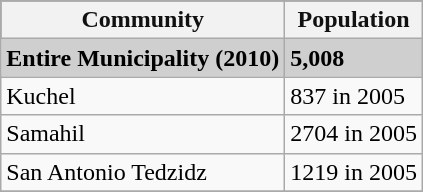<table class="wikitable">
<tr style="background:#111111; color:#111111;">
<th><strong>Community</strong></th>
<th><strong>Population</strong></th>
</tr>
<tr style="background:#CFCFCF;">
<td><strong>Entire Municipality (2010)</strong></td>
<td><strong>5,008</strong></td>
</tr>
<tr>
<td>Kuchel</td>
<td>837 in 2005</td>
</tr>
<tr>
<td>Samahil</td>
<td>2704  in 2005</td>
</tr>
<tr>
<td>San Antonio Tedzidz</td>
<td>1219 in 2005</td>
</tr>
<tr>
</tr>
</table>
